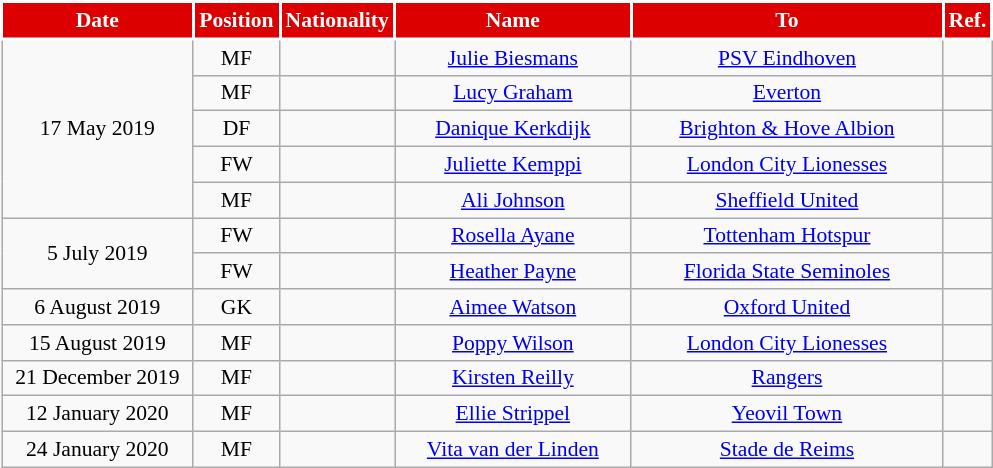<table class="wikitable" style="text-align:center; font-size:90%; ">
<tr>
<th style="background:#DD0000;color:#FFFFFF;border:2px solid #FFFFFF; width:120px;">Date</th>
<th style="background:#DD0000;color:#FFFFFF;border:2px solid #FFFFFF; width:50px;">Position</th>
<th style="background:#DD0000;color:#FFFFFF;border:2px solid #FFFFFF; width:50px;">Nationality</th>
<th style="background:#DD0000;color:#FFFFFF;border:2px solid #FFFFFF; width:150px;">Name</th>
<th style="background:#DD0000;color:#FFFFFF;border:2px solid #FFFFFF; width:200px;">To</th>
<th style="background:#DD0000;color:#FFFFFF;border:2px solid #FFFFFF; width:25px;">Ref.</th>
</tr>
<tr>
<td rowspan="5">17 May 2019</td>
<td>MF</td>
<td></td>
<td><a href='#'>Julie Biesmans</a></td>
<td> <a href='#'>PSV Eindhoven</a></td>
<td></td>
</tr>
<tr>
<td>MF</td>
<td></td>
<td><a href='#'>Lucy Graham</a></td>
<td> <a href='#'>Everton</a></td>
<td></td>
</tr>
<tr>
<td>DF</td>
<td></td>
<td><a href='#'>Danique Kerkdijk</a></td>
<td> <a href='#'>Brighton & Hove Albion</a></td>
<td></td>
</tr>
<tr>
<td>FW</td>
<td></td>
<td><a href='#'>Juliette Kemppi</a></td>
<td> <a href='#'>London City Lionesses</a></td>
<td></td>
</tr>
<tr>
<td>MF</td>
<td></td>
<td><a href='#'>Ali Johnson</a></td>
<td> <a href='#'>Sheffield United</a></td>
<td></td>
</tr>
<tr>
<td rowspan="2">5 July 2019</td>
<td>FW</td>
<td></td>
<td><a href='#'>Rosella Ayane</a></td>
<td> <a href='#'>Tottenham Hotspur</a></td>
<td></td>
</tr>
<tr>
<td>FW</td>
<td></td>
<td><a href='#'>Heather Payne</a></td>
<td> <a href='#'>Florida State Seminoles</a></td>
<td></td>
</tr>
<tr>
<td>6 August 2019</td>
<td>GK</td>
<td></td>
<td><a href='#'>Aimee Watson</a></td>
<td> <a href='#'>Oxford United</a></td>
<td></td>
</tr>
<tr>
<td>15 August 2019</td>
<td>MF</td>
<td></td>
<td><a href='#'>Poppy Wilson</a></td>
<td> <a href='#'>London City Lionesses</a></td>
<td></td>
</tr>
<tr>
<td>21 December 2019</td>
<td>MF</td>
<td></td>
<td><a href='#'>Kirsten Reilly</a></td>
<td> <a href='#'>Rangers</a></td>
<td></td>
</tr>
<tr>
<td>12 January 2020</td>
<td>MF</td>
<td></td>
<td><a href='#'>Ellie Strippel</a></td>
<td> <a href='#'>Yeovil Town</a></td>
<td></td>
</tr>
<tr>
<td>24 January 2020</td>
<td>MF</td>
<td></td>
<td><a href='#'>Vita van der Linden</a></td>
<td> <a href='#'>Stade de Reims</a></td>
<td></td>
</tr>
</table>
